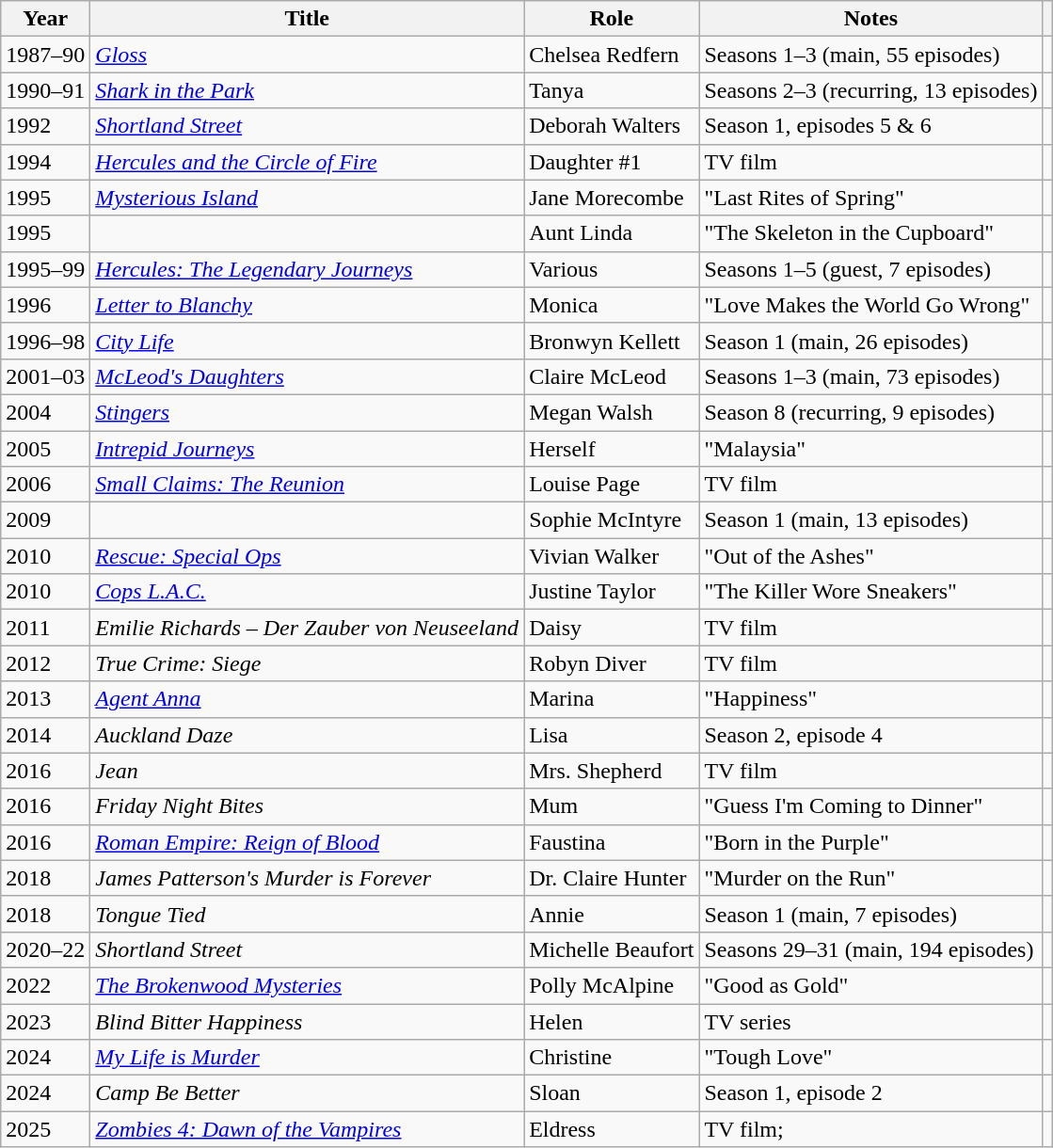<table class="wikitable sortable">
<tr>
<th>Year</th>
<th>Title</th>
<th>Role</th>
<th class="unsortable">Notes</th>
<th></th>
</tr>
<tr>
<td>1987–90</td>
<td><em><a href='#'>Gloss</a></em></td>
<td>Chelsea Redfern</td>
<td>Seasons 1–3 (main, 55 episodes)</td>
<td align="center"></td>
</tr>
<tr>
<td>1990–91</td>
<td><em><a href='#'>Shark in the Park</a></em></td>
<td>Tanya</td>
<td>Seasons 2–3 (recurring, 13 episodes)</td>
<td align="center"></td>
</tr>
<tr>
<td>1992</td>
<td><em><a href='#'>Shortland Street</a></em></td>
<td>Deborah Walters</td>
<td>Season 1, episodes 5 & 6</td>
<td></td>
</tr>
<tr>
<td>1994</td>
<td><em><a href='#'>Hercules and the Circle of Fire</a></em></td>
<td>Daughter #1</td>
<td>TV film</td>
<td></td>
</tr>
<tr>
<td>1995</td>
<td><em><a href='#'>Mysterious Island</a></em></td>
<td>Jane Morecombe</td>
<td>"Last Rites of Spring"</td>
<td></td>
</tr>
<tr>
<td>1995</td>
<td><em></em></td>
<td>Aunt Linda</td>
<td>"The Skeleton in the Cupboard"</td>
<td align="center"></td>
</tr>
<tr>
<td>1995–99</td>
<td><em><a href='#'>Hercules: The Legendary Journeys</a></em></td>
<td>Various</td>
<td>Seasons 1–5 (guest, 7 episodes)</td>
<td></td>
</tr>
<tr>
<td>1996</td>
<td><em><a href='#'>Letter to Blanchy</a></em></td>
<td>Monica</td>
<td>"Love Makes the World Go Wrong"</td>
<td></td>
</tr>
<tr>
<td>1996–98</td>
<td><em><a href='#'>City Life</a></em></td>
<td>Bronwyn Kellett</td>
<td>Season 1 (main, 26 episodes)</td>
<td align="center"></td>
</tr>
<tr>
<td>2001–03</td>
<td><em><a href='#'>McLeod's Daughters</a></em></td>
<td>Claire McLeod</td>
<td>Seasons 1–3 (main, 73 episodes)</td>
<td align="center"></td>
</tr>
<tr>
<td>2004</td>
<td><em><a href='#'>Stingers</a></em></td>
<td>Megan Walsh</td>
<td>Season 8 (recurring, 9 episodes)</td>
<td align="center"></td>
</tr>
<tr>
<td>2005</td>
<td><em><a href='#'>Intrepid Journeys</a></em></td>
<td>Herself</td>
<td>"Malaysia"</td>
<td align="center"></td>
</tr>
<tr>
<td>2006</td>
<td><em><a href='#'>Small Claims: The Reunion</a></em></td>
<td>Louise Page</td>
<td>TV film</td>
<td align="center"></td>
</tr>
<tr>
<td>2009</td>
<td><em></em></td>
<td>Sophie McIntyre</td>
<td>Season 1 (main, 13 episodes)</td>
<td align="center"></td>
</tr>
<tr>
<td>2010</td>
<td><em><a href='#'>Rescue: Special Ops</a></em></td>
<td>Vivian Walker</td>
<td>"Out of the Ashes"</td>
<td align="center"></td>
</tr>
<tr>
<td>2010</td>
<td><em><a href='#'>Cops L.A.C.</a></em></td>
<td>Justine Taylor</td>
<td>"The Killer Wore Sneakers"</td>
<td align="center"></td>
</tr>
<tr>
<td>2011</td>
<td><em>Emilie Richards – Der Zauber von Neuseeland</em></td>
<td>Daisy</td>
<td>TV film</td>
<td></td>
</tr>
<tr>
<td>2012</td>
<td><em>True Crime: Siege</em></td>
<td>Robyn Diver</td>
<td>TV film</td>
<td align="center"></td>
</tr>
<tr>
<td>2013</td>
<td><em><a href='#'>Agent Anna</a></em></td>
<td>Marina</td>
<td>"Happiness"</td>
<td align="center"></td>
</tr>
<tr>
<td>2014</td>
<td><em>Auckland Daze</em></td>
<td>Lisa</td>
<td>Season 2, episode 4</td>
<td align="center"></td>
</tr>
<tr>
<td>2016</td>
<td><em>Jean</em></td>
<td>Mrs. Shepherd</td>
<td>TV film</td>
<td align="center"></td>
</tr>
<tr>
<td>2016</td>
<td><em>Friday Night Bites</em></td>
<td>Mum</td>
<td>"Guess I'm Coming to Dinner"</td>
<td align="center"></td>
</tr>
<tr>
<td>2016</td>
<td><em><a href='#'>Roman Empire: Reign of Blood</a></em></td>
<td>Faustina</td>
<td>"Born in the Purple"</td>
<td align="center"></td>
</tr>
<tr>
<td>2018</td>
<td><em>James Patterson's Murder is Forever</em></td>
<td>Dr. Claire Hunter</td>
<td>"Murder on the Run"</td>
<td></td>
</tr>
<tr>
<td>2018</td>
<td><em>Tongue Tied</em></td>
<td>Annie</td>
<td>Season 1 (main, 7 episodes)</td>
<td align="center"></td>
</tr>
<tr>
<td>2020–22</td>
<td><em>Shortland Street</em></td>
<td>Michelle Beaufort</td>
<td>Seasons 29–31 (main, 194 episodes)</td>
<td></td>
</tr>
<tr>
<td>2022</td>
<td><em><a href='#'>The Brokenwood Mysteries</a></em></td>
<td>Polly McAlpine</td>
<td>"Good as Gold"</td>
<td align="center"></td>
</tr>
<tr>
<td>2023</td>
<td><em>Blind Bitter Happiness</em></td>
<td>Helen</td>
<td>TV series</td>
<td align="center"></td>
</tr>
<tr>
<td>2024</td>
<td><em><a href='#'>My Life is Murder</a></em></td>
<td>Christine</td>
<td>"Tough Love"</td>
<td align="center"></td>
</tr>
<tr>
<td>2024</td>
<td><em>Camp Be Better</em></td>
<td>Sloan</td>
<td>Season 1, episode 2</td>
<td></td>
</tr>
<tr>
<td>2025</td>
<td><em><a href='#'>Zombies 4: Dawn of the Vampires</a></em></td>
<td>Eldress</td>
<td>TV film;</td>
<td align="center"></td>
</tr>
</table>
